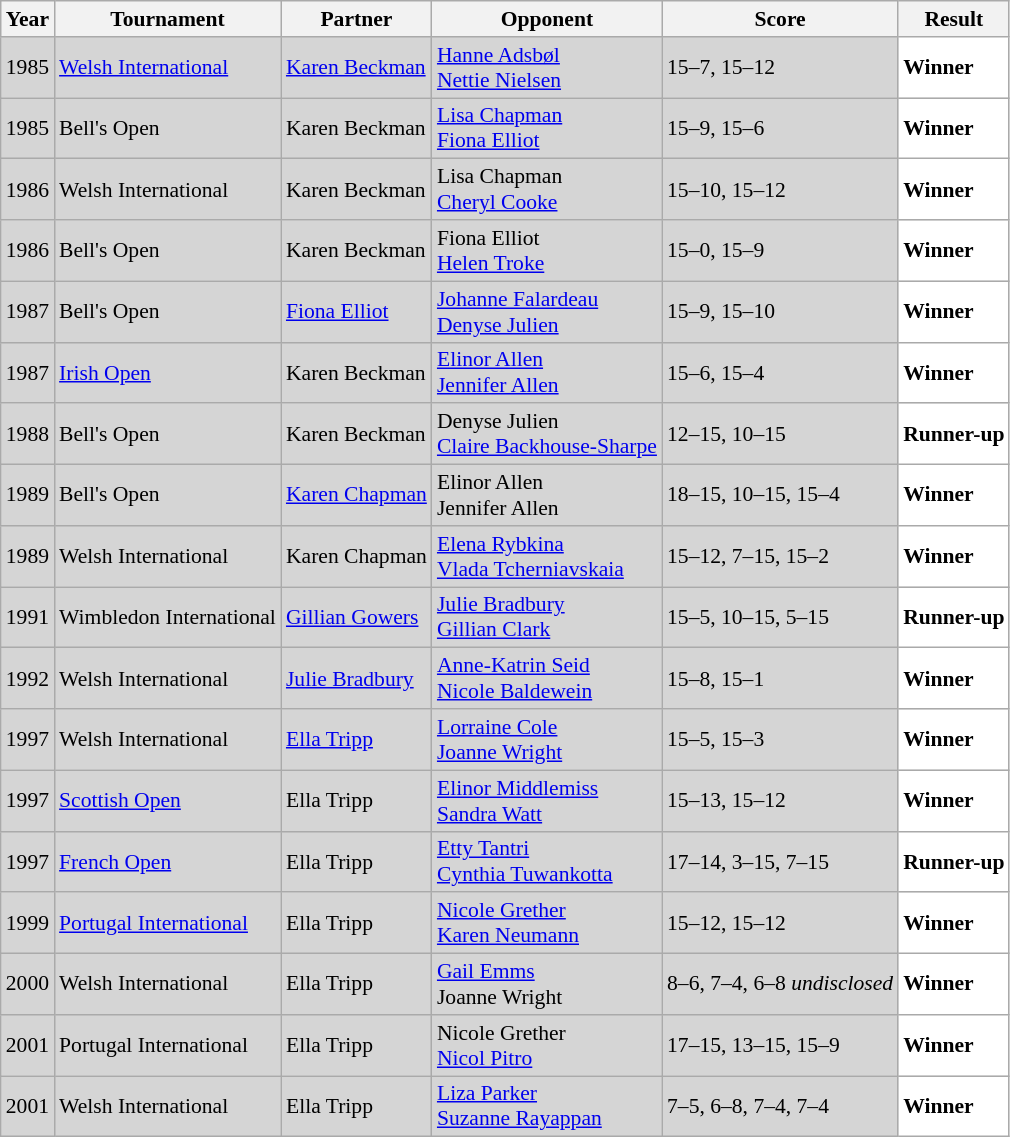<table class="sortable wikitable" style="font-size: 90%;">
<tr>
<th>Year</th>
<th>Tournament</th>
<th>Partner</th>
<th>Opponent</th>
<th>Score</th>
<th>Result</th>
</tr>
<tr style="background:#D5D5D5">
<td align="center">1985</td>
<td align="left"><a href='#'>Welsh International</a></td>
<td align="left"> <a href='#'>Karen Beckman</a></td>
<td align="left"> <a href='#'>Hanne Adsbøl</a><br> <a href='#'>Nettie Nielsen</a></td>
<td align="left">15–7, 15–12</td>
<td style="text-align:left; background:white"> <strong>Winner</strong></td>
</tr>
<tr style="background:#D5D5D5">
<td align="center">1985</td>
<td align="left">Bell's Open</td>
<td align="left"> Karen Beckman</td>
<td align="left"> <a href='#'>Lisa Chapman</a><br> <a href='#'>Fiona Elliot</a></td>
<td align="left">15–9, 15–6</td>
<td style="text-align:left; background:white"> <strong>Winner</strong></td>
</tr>
<tr style="background:#D5D5D5">
<td align="center">1986</td>
<td align="left">Welsh International</td>
<td align="left"> Karen Beckman</td>
<td align="left"> Lisa Chapman<br> <a href='#'>Cheryl Cooke</a></td>
<td align="left">15–10, 15–12</td>
<td style="text-align:left; background:white"> <strong>Winner</strong></td>
</tr>
<tr style="background:#D5D5D5">
<td align="center">1986</td>
<td align="left">Bell's Open</td>
<td align="left"> Karen Beckman</td>
<td align="left"> Fiona Elliot<br> <a href='#'>Helen Troke</a></td>
<td align="left">15–0, 15–9</td>
<td style="text-align:left; background:white"> <strong>Winner</strong></td>
</tr>
<tr style="background:#D5D5D5">
<td align="center">1987</td>
<td align="left">Bell's Open</td>
<td align="left"> <a href='#'>Fiona Elliot</a></td>
<td align="left"> <a href='#'>Johanne Falardeau</a><br> <a href='#'>Denyse Julien</a></td>
<td align="left">15–9, 15–10</td>
<td style="text-align:left; background:white"> <strong>Winner</strong></td>
</tr>
<tr style="background:#D5D5D5">
<td align="center">1987</td>
<td align="left"><a href='#'>Irish Open</a></td>
<td align="left"> Karen Beckman</td>
<td align="left"> <a href='#'>Elinor Allen</a><br> <a href='#'>Jennifer Allen</a></td>
<td align="left">15–6, 15–4</td>
<td style="text-align:left; background: white"> <strong>Winner</strong></td>
</tr>
<tr style="background:#D5D5D5">
<td align="center">1988</td>
<td align="left">Bell's Open</td>
<td align="left"> Karen Beckman</td>
<td align="left"> Denyse Julien<br> <a href='#'>Claire Backhouse-Sharpe</a></td>
<td align="left">12–15, 10–15</td>
<td style="text-align:left; background:white"> <strong>Runner-up</strong></td>
</tr>
<tr style="background:#D5D5D5">
<td align="center">1989</td>
<td align="left">Bell's Open</td>
<td align="left"> <a href='#'>Karen Chapman</a></td>
<td align="left"> Elinor Allen<br> Jennifer Allen</td>
<td align="left">18–15, 10–15, 15–4</td>
<td style="text-align:left; background:white"> <strong>Winner</strong></td>
</tr>
<tr style="background:#D5D5D5">
<td align="center">1989</td>
<td align="left">Welsh International</td>
<td align="left"> Karen Chapman</td>
<td align="left"> <a href='#'>Elena Rybkina</a><br> <a href='#'>Vlada Tcherniavskaia</a></td>
<td align="left">15–12, 7–15, 15–2</td>
<td style="text-align:left; background:white"> <strong>Winner</strong></td>
</tr>
<tr style="background:#D5D5D5">
<td align="center">1991</td>
<td align="left">Wimbledon International</td>
<td align="left"> <a href='#'>Gillian Gowers</a></td>
<td align="left"> <a href='#'>Julie Bradbury</a><br> <a href='#'>Gillian Clark</a></td>
<td align="left">15–5, 10–15, 5–15</td>
<td style="text-align:left; background:white"> <strong>Runner-up</strong></td>
</tr>
<tr style="background:#D5D5D5">
<td align="center">1992</td>
<td align="left">Welsh International</td>
<td align="left"> <a href='#'>Julie Bradbury</a></td>
<td align="left"> <a href='#'>Anne-Katrin Seid</a><br> <a href='#'>Nicole Baldewein</a></td>
<td align="left">15–8, 15–1</td>
<td style="text-align:left; background:white"> <strong>Winner</strong></td>
</tr>
<tr style="background:#D5D5D5">
<td align="center">1997</td>
<td align="left">Welsh International</td>
<td align="left"> <a href='#'>Ella Tripp</a></td>
<td align="left"> <a href='#'>Lorraine Cole</a><br> <a href='#'>Joanne Wright</a></td>
<td align="left">15–5, 15–3</td>
<td style="text-align:left; background:white"> <strong>Winner</strong></td>
</tr>
<tr style="background:#D5D5D5">
<td align="center">1997</td>
<td align="left"><a href='#'>Scottish Open</a></td>
<td align="left"> Ella Tripp</td>
<td align="left"> <a href='#'>Elinor Middlemiss</a><br> <a href='#'>Sandra Watt</a></td>
<td align="left">15–13, 15–12</td>
<td style="text-align:left; background:white"> <strong>Winner</strong></td>
</tr>
<tr style="background:#D5D5D5">
<td align="center">1997</td>
<td align="left"><a href='#'>French Open</a></td>
<td align="left"> Ella Tripp</td>
<td align="left"> <a href='#'>Etty Tantri</a><br> <a href='#'>Cynthia Tuwankotta</a></td>
<td align="left">17–14, 3–15, 7–15</td>
<td style="text-align:left; background:white"> <strong>Runner-up</strong></td>
</tr>
<tr style="background:#D5D5D5">
<td align="center">1999</td>
<td align="left"><a href='#'>Portugal International</a></td>
<td align="left"> Ella Tripp</td>
<td align="left"> <a href='#'>Nicole Grether</a><br> <a href='#'>Karen Neumann</a></td>
<td align="left">15–12, 15–12</td>
<td style="text-align:left; background:white"> <strong>Winner</strong></td>
</tr>
<tr style="background:#D5D5D5">
<td align="center">2000</td>
<td align="left">Welsh International</td>
<td align="left"> Ella Tripp</td>
<td align="left"> <a href='#'>Gail Emms</a><br> Joanne Wright</td>
<td align="left">8–6, 7–4, 6–8 <em>undisclosed</em></td>
<td style="text-align:left; background:white"> <strong>Winner</strong></td>
</tr>
<tr style="background:#D5D5D5">
<td align="center">2001</td>
<td align="left">Portugal International</td>
<td align="left"> Ella Tripp</td>
<td align="left"> Nicole Grether<br> <a href='#'>Nicol Pitro</a></td>
<td align="left">17–15, 13–15, 15–9</td>
<td style="text-align:left; background:white"> <strong>Winner</strong></td>
</tr>
<tr style="background:#D5D5D5">
<td align="center">2001</td>
<td align="left">Welsh International</td>
<td align="left"> Ella Tripp</td>
<td align="left"> <a href='#'>Liza Parker</a><br> <a href='#'>Suzanne Rayappan</a></td>
<td align="left">7–5, 6–8, 7–4, 7–4</td>
<td style="text-align:left; background:white"> <strong>Winner</strong></td>
</tr>
</table>
